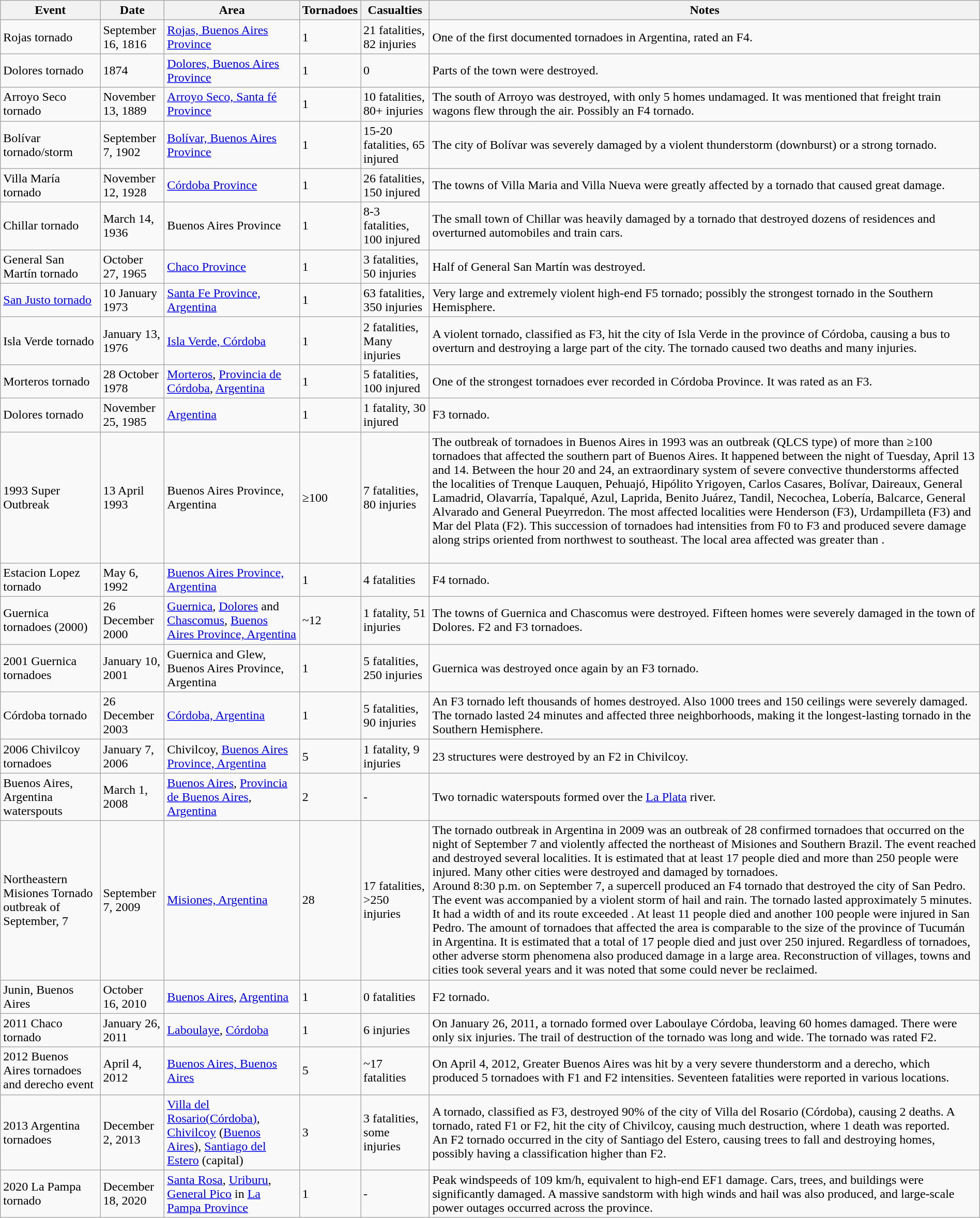<table class="wikitable" style="width:100%;">
<tr>
<th>Event</th>
<th>Date</th>
<th>Area</th>
<th>Tornadoes</th>
<th>Casualties</th>
<th>Notes</th>
</tr>
<tr>
<td>Rojas tornado</td>
<td>September 16, 1816</td>
<td><a href='#'>Rojas, Buenos Aires Province</a></td>
<td>1</td>
<td>21 fatalities, 82 injuries</td>
<td>One of the first documented tornadoes in Argentina, rated an F4.</td>
</tr>
<tr>
<td>Dolores tornado</td>
<td>1874</td>
<td><a href='#'>Dolores, Buenos Aires Province</a></td>
<td>1</td>
<td>0</td>
<td>Parts of the town were destroyed.</td>
</tr>
<tr>
<td>Arroyo Seco tornado</td>
<td>November 13, 1889</td>
<td><a href='#'>Arroyo Seco, Santa fé Province</a></td>
<td>1</td>
<td>10 fatalities, 80+ injuries</td>
<td>The south of Arroyo was destroyed, with only 5 homes undamaged. It was mentioned that freight train wagons flew through the air. Possibly an F4 tornado.</td>
</tr>
<tr>
<td>Bolívar tornado/storm</td>
<td>September 7, 1902</td>
<td><a href='#'>Bolívar, Buenos Aires Province</a></td>
<td>1</td>
<td>15-20 fatalities, 65 injured</td>
<td>The city of Bolívar was severely damaged by a violent thunderstorm (downburst) or a strong tornado.</td>
</tr>
<tr>
<td>Villa María tornado</td>
<td>November 12, 1928</td>
<td><a href='#'>Córdoba Province</a></td>
<td>1</td>
<td>26 fatalities, 150 injured</td>
<td>The towns of Villa Maria and Villa Nueva were greatly affected by a tornado that caused great damage.</td>
</tr>
<tr>
<td>Chillar tornado</td>
<td>March 14, 1936</td>
<td>Buenos Aires Province</td>
<td>1</td>
<td>8-3 fatalities, 100 injured</td>
<td>The small town of Chillar was heavily damaged by a tornado that destroyed dozens of residences and overturned automobiles and train cars.</td>
</tr>
<tr>
<td>General San Martín tornado</td>
<td>October 27, 1965</td>
<td><a href='#'>Chaco Province</a></td>
<td>1</td>
<td>3 fatalities, 50 injuries</td>
<td>Half of General San Martín was destroyed.</td>
</tr>
<tr>
<td><a href='#'>San Justo tornado</a></td>
<td>10 January 1973</td>
<td><a href='#'>Santa Fe Province, Argentina</a></td>
<td>1</td>
<td>63 fatalities, 350 injuries</td>
<td>Very large and extremely violent high-end F5 tornado; possibly the strongest tornado in the Southern Hemisphere.</td>
</tr>
<tr>
<td>Isla Verde tornado</td>
<td>January 13, 1976</td>
<td><a href='#'>Isla Verde, Córdoba</a></td>
<td>1</td>
<td>2 fatalities, Many injuries</td>
<td>A violent tornado, classified as F3, hit the city of Isla Verde in the province of Córdoba, causing a bus to overturn and destroying a large part of the city. The tornado caused two deaths and many injuries. </td>
</tr>
<tr>
<td>Morteros tornado</td>
<td>28 October 1978</td>
<td><a href='#'>Morteros</a>, <a href='#'>Provincia de Córdoba</a>, <a href='#'>Argentina</a></td>
<td>1</td>
<td>5 fatalities, 100 injured</td>
<td>One of the strongest tornadoes ever recorded in Córdoba Province. It was rated as an F3.</td>
</tr>
<tr>
<td>Dolores tornado</td>
<td>November 25, 1985</td>
<td><a href='#'>Argentina</a></td>
<td>1</td>
<td>1 fatality, 30 injured</td>
<td>F3 tornado. </td>
</tr>
<tr>
<td>1993 Super Outbreak</td>
<td>13 April 1993</td>
<td>Buenos Aires Province, Argentina</td>
<td>≥100</td>
<td>7 fatalities, 80 injuries</td>
<td>The outbreak of tornadoes in Buenos Aires in 1993 was an outbreak (QLCS type) of more than ≥100 tornadoes that affected the southern part of Buenos Aires. It happened between the night of Tuesday, April 13 and 14. Between the hour 20 and 24, an extraordinary system of severe convective thunderstorms affected the localities of Trenque Lauquen, Pehuajó, Hipólito Yrigoyen, Carlos Casares, Bolívar, Daireaux, General Lamadrid, Olavarría, Tapalqué, Azul, Laprida, Benito Juárez, Tandil, Necochea, Lobería, Balcarce, General Alvarado and General Pueyrredon. The most affected localities were Henderson (F3), Urdampilleta (F3) and Mar del Plata (F2). This succession of tornadoes had intensities from F0 to F3 and produced severe damage along strips oriented from northwest to southeast. The local area affected was greater than .<br><br></td>
</tr>
<tr>
<td>Estacion Lopez tornado</td>
<td>May 6, 1992</td>
<td><a href='#'>Buenos Aires Province, Argentina</a></td>
<td>1</td>
<td>4 fatalities</td>
<td>F4 tornado.</td>
</tr>
<tr>
<td>Guernica tornadoes (2000)</td>
<td>26 December 2000</td>
<td><a href='#'>Guernica</a>, <a href='#'>Dolores</a> and <a href='#'>Chascomus</a>, <a href='#'>Buenos Aires Province, Argentina</a></td>
<td>~12</td>
<td>1 fatality, 51 injuries</td>
<td>The towns of Guernica and Chascomus were destroyed. Fifteen homes were severely damaged in the town of Dolores. F2 and F3 tornadoes.</td>
</tr>
<tr>
<td>2001 Guernica tornadoes</td>
<td>January 10, 2001</td>
<td>Guernica and Glew, Buenos Aires Province, Argentina</td>
<td>1</td>
<td>5 fatalities, 250 injuries</td>
<td>Guernica was destroyed once again by an F3 tornado.</td>
</tr>
<tr>
<td>Córdoba tornado</td>
<td>26 December 2003</td>
<td><a href='#'>Córdoba, Argentina</a></td>
<td>1</td>
<td>5 fatalities, 90 injuries</td>
<td>An F3 tornado left thousands of homes destroyed. Also 1000 trees and 150 ceilings were severely damaged. The tornado lasted 24 minutes and affected three neighborhoods, making it the longest-lasting tornado in the Southern Hemisphere.</td>
</tr>
<tr>
<td>2006 Chivilcoy tornadoes</td>
<td>January 7, 2006</td>
<td>Chivilcoy, <a href='#'>Buenos Aires Province, Argentina</a></td>
<td>5</td>
<td>1 fatality, 9 injuries</td>
<td>23 structures were destroyed by an F2 in Chivilcoy.</td>
</tr>
<tr>
<td>Buenos Aires, Argentina waterspouts</td>
<td>March 1, 2008</td>
<td><a href='#'>Buenos Aires</a>, <a href='#'>Provincia de Buenos Aires</a>, <a href='#'>Argentina</a></td>
<td>2</td>
<td>-</td>
<td>Two tornadic waterspouts formed over the <a href='#'>La Plata</a> river.</td>
</tr>
<tr>
<td>Northeastern Misiones Tornado outbreak of September, 7</td>
<td>September 7, 2009</td>
<td><a href='#'>Misiones, Argentina</a></td>
<td>28</td>
<td>17 fatalities, >250 injuries</td>
<td>The tornado outbreak in Argentina in 2009 was an outbreak of 28 confirmed tornadoes that occurred on the night of September 7 and violently affected the northeast of Misiones and Southern Brazil. The event reached and destroyed several localities. It is estimated that at least 17 people died and more than 250 people were injured. Many other cities were destroyed and damaged by tornadoes.<br>Around 8:30 p.m. on September 7, a supercell produced an F4 tornado that destroyed the city of San Pedro. The event was accompanied by a violent storm of hail and rain. The tornado lasted approximately 5 minutes. It had a width of  and its route exceeded . At least 11 people died and another 100 people were injured in San Pedro. The amount of tornadoes that affected the area is comparable to the size of the province of Tucumán in Argentina. It is estimated that a total of 17 people died and just over 250 injured. Regardless of tornadoes, other adverse storm phenomena also produced damage in a large area. Reconstruction of villages, towns and cities took several years and it was noted that some could never be reclaimed.

</td>
</tr>
<tr>
<td>Junin, Buenos Aires</td>
<td>October 16, 2010</td>
<td><a href='#'>Buenos Aires</a>, <a href='#'>Argentina</a></td>
<td>1</td>
<td>0 fatalities</td>
<td>F2 tornado.</td>
</tr>
<tr>
<td>2011 Chaco tornado</td>
<td>January 26, 2011</td>
<td><a href='#'>Laboulaye</a>, <a href='#'>Córdoba</a></td>
<td>1</td>
<td>6 injuries</td>
<td>On January 26, 2011, a tornado formed over Laboulaye Córdoba, leaving 60 homes damaged. There were only six injuries. The trail of destruction of the tornado was  long and  wide. The tornado was rated F2.</td>
</tr>
<tr>
<td>2012 Buenos Aires tornadoes and derecho event</td>
<td>April 4, 2012</td>
<td><a href='#'>Buenos Aires, Buenos Aires</a></td>
<td>5</td>
<td>~17 fatalities</td>
<td>On April 4, 2012, Greater Buenos Aires was hit by a very severe thunderstorm and a derecho, which produced 5 tornadoes with F1 and F2 intensities. Seventeen fatalities were reported in various locations.</td>
</tr>
<tr>
<td>2013 Argentina tornadoes</td>
<td>December 2, 2013</td>
<td><a href='#'>Villa del Rosario</a><a href='#'>(Córdoba)</a>, <a href='#'>Chivilcoy</a> (<a href='#'>Buenos Aires</a>), <a href='#'>Santiago del Estero</a> (capital)</td>
<td>3</td>
<td>3 fatalities, some injuries</td>
<td>A tornado, classified as F3, destroyed 90% of the city of Villa del Rosario (Córdoba), causing 2 deaths. A tornado, rated F1 or F2, hit the city of Chivilcoy, causing much destruction, where 1 death was reported.<br>An F2 tornado occurred in the city of Santiago del Estero, causing trees to fall and destroying homes, possibly having a classification higher than F2.</td>
</tr>
<tr>
<td>2020 La Pampa tornado</td>
<td>December 18, 2020</td>
<td><a href='#'>Santa Rosa</a>, <a href='#'>Uriburu</a>, <a href='#'>General Pico</a> in <a href='#'>La Pampa Province</a></td>
<td>1</td>
<td>-</td>
<td>Peak windspeeds of 109 km/h, equivalent to high-end EF1 damage. Cars, trees, and buildings were significantly damaged. A massive sandstorm with high winds and hail was also produced, and large-scale power outages occurred across the province.</td>
</tr>
</table>
